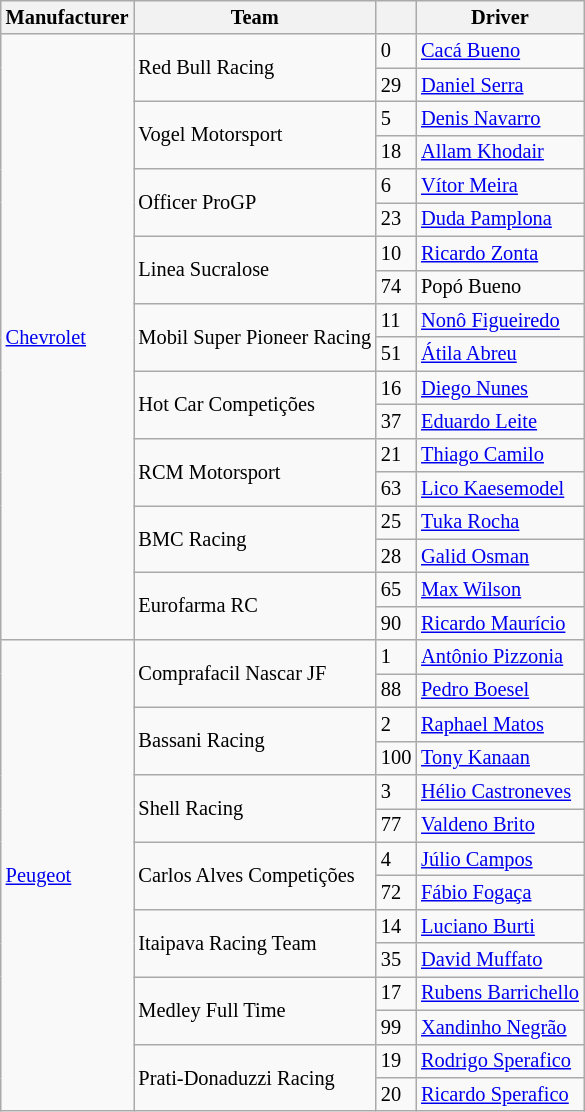<table class="wikitable" style="font-size: 85%;">
<tr>
<th>Manufacturer</th>
<th>Team</th>
<th></th>
<th>Driver</th>
</tr>
<tr>
<td rowspan=18><a href='#'>Chevrolet</a></td>
<td rowspan=2>Red Bull Racing</td>
<td>0</td>
<td> <a href='#'>Cacá Bueno</a></td>
</tr>
<tr>
<td>29</td>
<td> <a href='#'>Daniel Serra</a></td>
</tr>
<tr>
<td rowspan=2>Vogel Motorsport</td>
<td>5</td>
<td> <a href='#'>Denis Navarro</a></td>
</tr>
<tr>
<td>18</td>
<td> <a href='#'>Allam Khodair</a></td>
</tr>
<tr>
<td rowspan=2>Officer ProGP</td>
<td>6</td>
<td> <a href='#'>Vítor Meira</a></td>
</tr>
<tr>
<td>23</td>
<td> <a href='#'>Duda Pamplona</a></td>
</tr>
<tr>
<td rowspan=2>Linea Sucralose</td>
<td>10</td>
<td> <a href='#'>Ricardo Zonta</a></td>
</tr>
<tr>
<td>74</td>
<td> Popó Bueno</td>
</tr>
<tr>
<td rowspan=2>Mobil Super Pioneer Racing</td>
<td>11</td>
<td> <a href='#'>Nonô Figueiredo</a></td>
</tr>
<tr>
<td>51</td>
<td> <a href='#'>Átila Abreu</a></td>
</tr>
<tr>
<td rowspan=2>Hot Car Competições</td>
<td>16</td>
<td> <a href='#'>Diego Nunes</a></td>
</tr>
<tr>
<td>37</td>
<td> <a href='#'>Eduardo Leite</a></td>
</tr>
<tr>
<td rowspan=2>RCM Motorsport</td>
<td>21</td>
<td> <a href='#'>Thiago Camilo</a></td>
</tr>
<tr>
<td>63</td>
<td> <a href='#'>Lico Kaesemodel</a></td>
</tr>
<tr>
<td rowspan=2>BMC Racing</td>
<td>25</td>
<td> <a href='#'>Tuka Rocha</a></td>
</tr>
<tr>
<td>28</td>
<td> <a href='#'>Galid Osman</a></td>
</tr>
<tr>
<td rowspan=2>Eurofarma RC</td>
<td>65</td>
<td> <a href='#'>Max Wilson</a></td>
</tr>
<tr>
<td>90</td>
<td> <a href='#'>Ricardo Maurício</a></td>
</tr>
<tr>
<td rowspan=14><a href='#'>Peugeot</a></td>
<td rowspan=2>Comprafacil Nascar JF</td>
<td>1</td>
<td> <a href='#'>Antônio Pizzonia</a></td>
</tr>
<tr>
<td>88</td>
<td> <a href='#'>Pedro Boesel</a></td>
</tr>
<tr>
<td rowspan=2>Bassani Racing</td>
<td>2</td>
<td> <a href='#'>Raphael Matos</a></td>
</tr>
<tr>
<td>100</td>
<td> <a href='#'>Tony Kanaan</a></td>
</tr>
<tr>
<td rowspan=2>Shell Racing</td>
<td>3</td>
<td> <a href='#'>Hélio Castroneves</a></td>
</tr>
<tr>
<td>77</td>
<td> <a href='#'>Valdeno Brito</a></td>
</tr>
<tr>
<td rowspan=2>Carlos Alves Competições</td>
<td>4</td>
<td> <a href='#'>Júlio Campos</a></td>
</tr>
<tr>
<td>72</td>
<td> <a href='#'>Fábio Fogaça</a></td>
</tr>
<tr>
<td rowspan=2>Itaipava Racing Team</td>
<td>14</td>
<td> <a href='#'>Luciano Burti</a></td>
</tr>
<tr>
<td>35</td>
<td> <a href='#'>David Muffato</a></td>
</tr>
<tr>
<td rowspan=2>Medley Full Time</td>
<td>17</td>
<td> <a href='#'>Rubens Barrichello</a></td>
</tr>
<tr>
<td>99</td>
<td> <a href='#'>Xandinho Negrão</a></td>
</tr>
<tr>
<td rowspan=2>Prati-Donaduzzi Racing</td>
<td>19</td>
<td> <a href='#'>Rodrigo Sperafico</a></td>
</tr>
<tr>
<td>20</td>
<td> <a href='#'>Ricardo Sperafico</a></td>
</tr>
</table>
